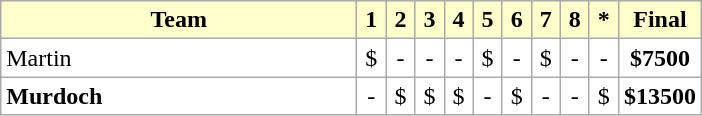<table class="wikitable">
<tr align=center bgcolor="#ffffcc">
<td width=12><strong>Team</strong></td>
<td width=12><strong>1</strong></td>
<td width=12><strong>2</strong></td>
<td width=12><strong>3</strong></td>
<td width=12><strong>4</strong></td>
<td width=12><strong>5</strong></td>
<td width=12><strong>6</strong></td>
<td width=12><strong>7</strong></td>
<td width=12><strong>8</strong></td>
<td width=12><strong>*</strong></td>
<td><strong>Final</strong></td>
</tr>
<tr align=center bgcolor="FFFFFF">
<td align=left width=230 nowrap>Martin</td>
<td>$</td>
<td>-</td>
<td>-</td>
<td>-</td>
<td>$</td>
<td>-</td>
<td>$</td>
<td>-</td>
<td>-</td>
<td><strong>$7500</strong></td>
</tr>
<tr align=center bgcolor="FFFFFF">
<td align=left width=230 nowrap><strong>Murdoch</strong> </td>
<td>-</td>
<td>$</td>
<td>$</td>
<td>$</td>
<td>-</td>
<td>$</td>
<td>-</td>
<td>-</td>
<td>$</td>
<td><strong>$13500</strong></td>
</tr>
</table>
